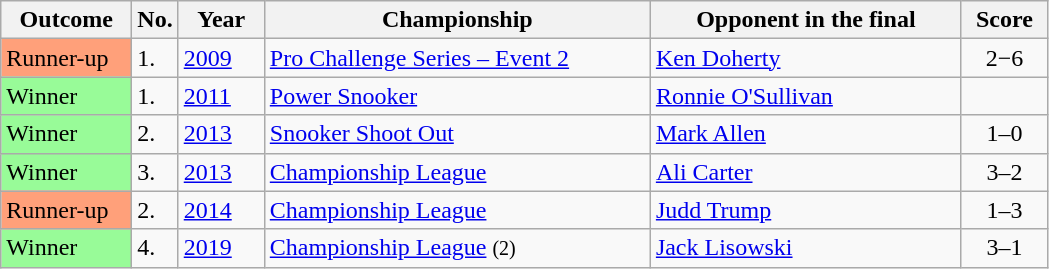<table class="wikitable sortable">
<tr>
<th width="80">Outcome</th>
<th width="20">No.</th>
<th width="50">Year</th>
<th width="250">Championship</th>
<th width="200">Opponent in the final</th>
<th width="50">Score</th>
</tr>
<tr>
<td style=" background:#ffa07a;">Runner-up</td>
<td>1.</td>
<td><a href='#'>2009</a></td>
<td><a href='#'>Pro Challenge Series – Event 2</a></td>
<td> <a href='#'>Ken Doherty</a></td>
<td align="center">2−6</td>
</tr>
<tr>
<td style="background:#98FB98">Winner</td>
<td>1.</td>
<td><a href='#'>2011</a></td>
<td><a href='#'>Power Snooker</a></td>
<td> <a href='#'>Ronnie O'Sullivan</a></td>
<td align="center"></td>
</tr>
<tr>
<td style="background:#98FB98">Winner</td>
<td>2.</td>
<td><a href='#'>2013</a></td>
<td><a href='#'>Snooker Shoot Out</a></td>
<td> <a href='#'>Mark Allen</a></td>
<td align="center">1–0</td>
</tr>
<tr>
<td style="background:#98FB98">Winner</td>
<td>3.</td>
<td><a href='#'>2013</a></td>
<td><a href='#'>Championship League</a></td>
<td> <a href='#'>Ali Carter</a></td>
<td align="center">3–2</td>
</tr>
<tr>
<td bgcolor="ffa07a">Runner-up</td>
<td>2.</td>
<td><a href='#'>2014</a></td>
<td><a href='#'>Championship League</a></td>
<td> <a href='#'>Judd Trump</a></td>
<td align="center">1–3</td>
</tr>
<tr>
<td style="background:#98FB98">Winner</td>
<td>4.</td>
<td><a href='#'>2019</a></td>
<td><a href='#'>Championship League</a> <small>(2)</small></td>
<td> <a href='#'>Jack Lisowski</a></td>
<td align="center">3–1</td>
</tr>
</table>
